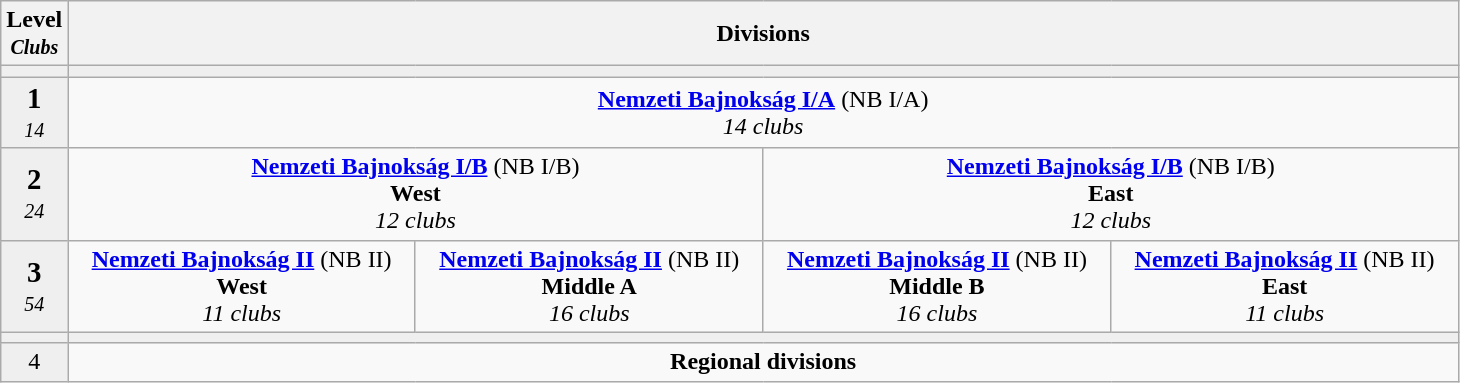<table class="wikitable">
<tr>
<th colspan="2" width="4.6%" align="center">Level<br><small><em>Clubs</em></small></th>
<th colspan="5" width="95.4%" align="center"><strong>Divisions</strong></th>
</tr>
<tr style="background:#efefef;">
<td colspan="2" width="4.6%" align="center"></td>
<td colspan="5" width="95.4%" style="text-align:center;"></td>
</tr>
<tr>
<td colspan="2" width="4.6%" align="center" style="background:#efefef"><big><strong>1</strong></big><br><small><em>14</em></small></td>
<td colspan="4" width="95.4%" align="center"><strong><a href='#'>Nemzeti Bajnokság I/A</a></strong> (NB I/A)<br><em>14 clubs</em></td>
</tr>
<tr>
<td colspan="2" width="4.6%" align="center" style="background:#efefef"><big><strong>2</strong></big><br><small><em>24</em></small></td>
<td colspan="2" width="47.7%" align="center"><strong><a href='#'>Nemzeti Bajnokság I/B</a></strong> (NB I/B)<br><strong>West</strong><br><em>12 clubs</em></td>
<td colspan="2" width="47.7%" align="center"><strong><a href='#'>Nemzeti Bajnokság I/B</a></strong> (NB I/B)<br><strong>East</strong><br><em>12 clubs</em></td>
</tr>
<tr>
<td colspan="2" width="4.6%" align="center" style="background:#efefef"><big><strong>3</strong></big><br><small><em>54</em></small></td>
<td width="23.85%" align="center"><strong><a href='#'>Nemzeti Bajnokság II</a></strong> (NB II)<br><strong>West</strong><br><em>11 clubs</em></td>
<td width="23.85%" align="center"><strong><a href='#'>Nemzeti Bajnokság II</a></strong> (NB II)<br><strong>Middle A</strong><br><em>16 clubs</em></td>
<td width="23.85%" align="center"><strong><a href='#'>Nemzeti Bajnokság II</a></strong> (NB II)<br><strong>Middle B</strong><br><em>16 clubs</em></td>
<td width="23.85%" align="center"><strong><a href='#'>Nemzeti Bajnokság II</a></strong> (NB II)<br><strong>East</strong><br><em>11 clubs</em></td>
</tr>
<tr style="background:#efefef;">
<td colspan="2" width="4.6%" align="center"></td>
<td colspan="6" width="95.4%" style="text-align:center;"><strong> </strong></td>
</tr>
<tr>
<td colspan="2" width="4.6%" align="center" style="background:#efefef">4</td>
<td colspan="4" width="95.4%" align="center"><strong>Regional divisions</strong></td>
</tr>
</table>
